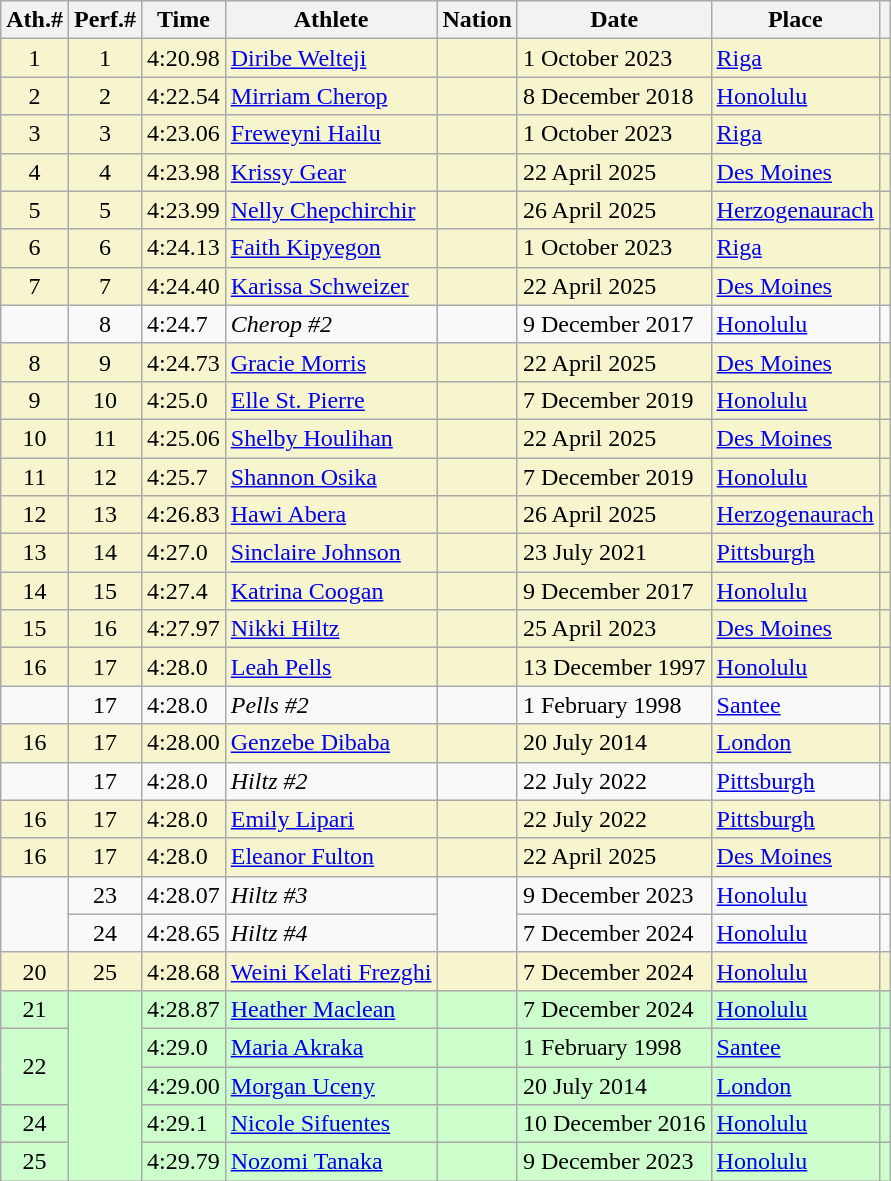<table class="wikitable sortable">
<tr>
<th>Ath.#</th>
<th>Perf.#</th>
<th>Time</th>
<th>Athlete</th>
<th>Nation</th>
<th>Date</th>
<th>Place</th>
<th class="unsortable"></th>
</tr>
<tr bgcolor="#f6F5CE">
<td align="center">1</td>
<td align="center">1</td>
<td>4:20.98</td>
<td><a href='#'>Diribe Welteji</a></td>
<td></td>
<td>1 October 2023</td>
<td><a href='#'>Riga</a></td>
<td></td>
</tr>
<tr bgcolor="#f6F5CE">
<td align="center">2</td>
<td align="center">2</td>
<td>4:22.54</td>
<td><a href='#'>Mirriam Cherop</a></td>
<td></td>
<td>8 December 2018</td>
<td><a href='#'>Honolulu</a></td>
<td></td>
</tr>
<tr bgcolor="#f6F5CE">
<td align="center">3</td>
<td align="center">3</td>
<td>4:23.06</td>
<td><a href='#'>Freweyni Hailu</a></td>
<td></td>
<td>1 October 2023</td>
<td><a href='#'>Riga</a></td>
<td></td>
</tr>
<tr bgcolor="#f6F5CE">
<td align="center">4</td>
<td align="center">4</td>
<td>4:23.98 </td>
<td><a href='#'>Krissy Gear</a></td>
<td></td>
<td>22 April 2025</td>
<td><a href='#'>Des Moines</a></td>
<td></td>
</tr>
<tr bgcolor="#f6F5CE">
<td align="center">5</td>
<td align="center">5</td>
<td>4:23.99</td>
<td><a href='#'>Nelly Chepchirchir</a></td>
<td></td>
<td>26 April 2025</td>
<td><a href='#'>Herzogenaurach</a></td>
<td></td>
</tr>
<tr bgcolor="#f6F5CE">
<td align="center">6</td>
<td align="center">6</td>
<td>4:24.13</td>
<td><a href='#'>Faith Kipyegon</a></td>
<td></td>
<td>1 October 2023</td>
<td><a href='#'>Riga</a></td>
<td></td>
</tr>
<tr bgcolor="#f6F5CE">
<td align="center">7</td>
<td align="center">7</td>
<td>4:24.40 </td>
<td><a href='#'>Karissa Schweizer</a></td>
<td></td>
<td>22 April 2025</td>
<td><a href='#'>Des Moines</a></td>
<td></td>
</tr>
<tr>
<td align="center"></td>
<td align="center">8</td>
<td>4:24.7 </td>
<td><em>Cherop #2</em></td>
<td></td>
<td>9 December 2017</td>
<td><a href='#'>Honolulu</a></td>
<td></td>
</tr>
<tr bgcolor="#f6F5CE">
<td align="center">8</td>
<td align="center">9</td>
<td>4:24.73 </td>
<td><a href='#'>Gracie Morris</a></td>
<td></td>
<td>22 April 2025</td>
<td><a href='#'>Des Moines</a></td>
<td></td>
</tr>
<tr bgcolor="#f6F5CE">
<td align="center">9</td>
<td align="center">10</td>
<td>4:25.0 </td>
<td><a href='#'>Elle St. Pierre</a></td>
<td></td>
<td>7 December 2019</td>
<td><a href='#'>Honolulu</a></td>
<td></td>
</tr>
<tr bgcolor="#f6F5CE">
<td align="center">10</td>
<td align="center">11</td>
<td>4:25.06 </td>
<td><a href='#'>Shelby Houlihan</a></td>
<td></td>
<td>22 April 2025</td>
<td><a href='#'>Des Moines</a></td>
<td></td>
</tr>
<tr bgcolor="#f6F5CE">
<td align="center">11</td>
<td align="center">12</td>
<td>4:25.7 </td>
<td><a href='#'>Shannon Osika</a></td>
<td></td>
<td>7 December 2019</td>
<td><a href='#'>Honolulu</a></td>
<td></td>
</tr>
<tr bgcolor="#f6F5CE">
<td align="center">12</td>
<td align="center">13</td>
<td>4:26.83</td>
<td><a href='#'>Hawi Abera</a></td>
<td></td>
<td>26 April 2025</td>
<td><a href='#'>Herzogenaurach</a></td>
<td></td>
</tr>
<tr bgcolor="#f6F5CE">
<td align="center">13</td>
<td align="center">14</td>
<td>4:27.0 </td>
<td><a href='#'>Sinclaire Johnson</a></td>
<td></td>
<td>23 July 2021</td>
<td><a href='#'>Pittsburgh</a></td>
<td></td>
</tr>
<tr bgcolor="#f6F5CE">
<td align="center">14</td>
<td align="center">15</td>
<td>4:27.4 </td>
<td><a href='#'>Katrina Coogan</a></td>
<td></td>
<td>9 December 2017</td>
<td><a href='#'>Honolulu</a></td>
<td></td>
</tr>
<tr bgcolor="#f6F5CE">
<td align="center">15</td>
<td align="center">16</td>
<td>4:27.97</td>
<td><a href='#'>Nikki Hiltz</a></td>
<td></td>
<td>25 April 2023</td>
<td><a href='#'>Des Moines</a></td>
<td></td>
</tr>
<tr bgcolor="#f6F5CE">
<td align="center">16</td>
<td align="center">17</td>
<td>4:28.0 </td>
<td><a href='#'>Leah Pells</a></td>
<td></td>
<td>13 December 1997</td>
<td><a href='#'>Honolulu</a></td>
<td></td>
</tr>
<tr>
<td></td>
<td align="center">17</td>
<td>4:28.0 </td>
<td><em>Pells #2</em></td>
<td></td>
<td>1 February 1998</td>
<td><a href='#'>Santee</a></td>
<td></td>
</tr>
<tr bgcolor="#f6F5CE">
<td align="center">16</td>
<td align="center">17</td>
<td>4:28.00</td>
<td><a href='#'>Genzebe Dibaba</a></td>
<td></td>
<td>20 July 2014</td>
<td><a href='#'>London</a></td>
<td></td>
</tr>
<tr>
<td></td>
<td align="center">17</td>
<td>4:28.0 </td>
<td><em>Hiltz #2</em></td>
<td></td>
<td>22 July 2022</td>
<td><a href='#'>Pittsburgh</a></td>
<td></td>
</tr>
<tr bgcolor="#f6F5CE">
<td align="center">16</td>
<td align="center">17</td>
<td>4:28.0 </td>
<td><a href='#'>Emily Lipari</a></td>
<td></td>
<td>22 July 2022</td>
<td><a href='#'>Pittsburgh</a></td>
<td></td>
</tr>
<tr bgcolor="#f6F5CE">
<td align="center">16</td>
<td align="center">17</td>
<td>4:28.0  </td>
<td><a href='#'>Eleanor Fulton</a></td>
<td></td>
<td>22 April 2025</td>
<td><a href='#'>Des Moines</a></td>
<td></td>
</tr>
<tr>
<td rowspan="2"></td>
<td align="center">23</td>
<td>4:28.07</td>
<td><em>Hiltz #3</em></td>
<td rowspan="2"></td>
<td>9 December 2023</td>
<td><a href='#'>Honolulu</a></td>
<td></td>
</tr>
<tr>
<td align="center">24</td>
<td>4:28.65</td>
<td><em>Hiltz #4</em></td>
<td>7 December 2024</td>
<td><a href='#'>Honolulu</a></td>
<td></td>
</tr>
<tr bgcolor="#f6F5CE">
<td align="center">20</td>
<td align="center">25</td>
<td>4:28.68</td>
<td><a href='#'>Weini Kelati Frezghi</a></td>
<td></td>
<td>7 December 2024</td>
<td><a href='#'>Honolulu</a></td>
<td></td>
</tr>
<tr bgcolor="#CCFFCC">
<td align="center">21</td>
<td rowspan="5"></td>
<td>4:28.87</td>
<td><a href='#'>Heather Maclean</a></td>
<td></td>
<td>7 December 2024</td>
<td><a href='#'>Honolulu</a></td>
<td></td>
</tr>
<tr bgcolor="#CCFFCC">
<td rowspan="2"  align="center">22</td>
<td>4:29.0 </td>
<td><a href='#'>Maria Akraka</a></td>
<td></td>
<td>1 February 1998</td>
<td><a href='#'>Santee</a></td>
<td></td>
</tr>
<tr bgcolor="#CCFFCC">
<td>4:29.00</td>
<td><a href='#'>Morgan Uceny</a></td>
<td></td>
<td>20 July 2014</td>
<td><a href='#'>London</a></td>
<td></td>
</tr>
<tr bgcolor="#CCFFCC">
<td align="center">24</td>
<td>4:29.1 </td>
<td><a href='#'>Nicole Sifuentes</a></td>
<td></td>
<td>10 December 2016</td>
<td><a href='#'>Honolulu</a></td>
<td></td>
</tr>
<tr bgcolor="#CCFFCC">
<td align="center">25</td>
<td>4:29.79</td>
<td><a href='#'>Nozomi Tanaka</a></td>
<td></td>
<td>9 December 2023</td>
<td><a href='#'>Honolulu</a></td>
<td></td>
</tr>
</table>
